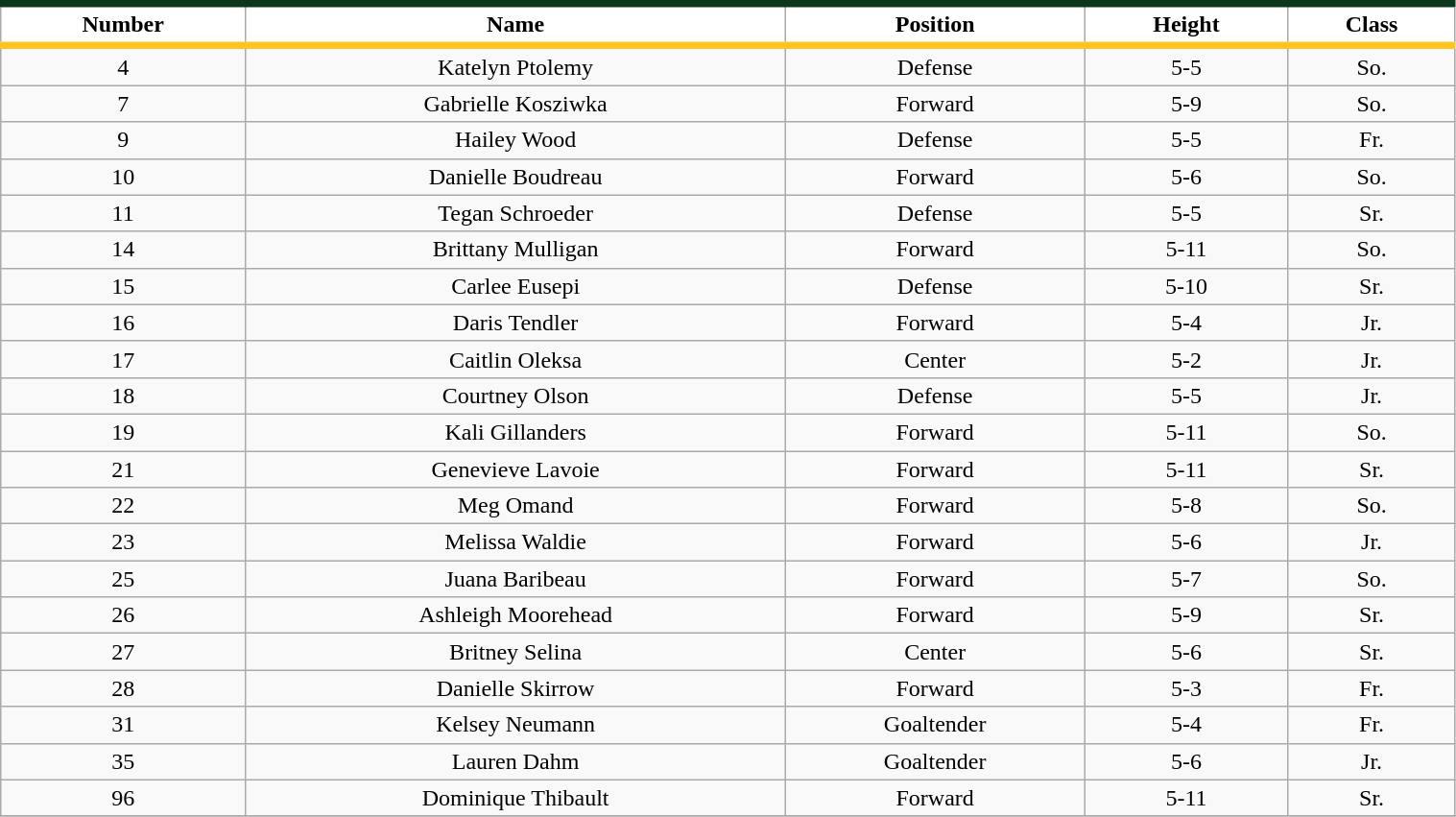<table class="wikitable" width="80%">
<tr style="background:#fff; border-top:#0C371D 5px solid; border-bottom:#FFC422 5px solid; text-align:center;">
<td><strong>Number</strong></td>
<td><strong>Name</strong></td>
<td><strong>Position</strong></td>
<td><strong>Height</strong></td>
<td><strong>Class</strong></td>
</tr>
<tr align="center" bgcolor="">
<td>4</td>
<td>Katelyn Ptolemy</td>
<td>Defense</td>
<td>5-5</td>
<td>So.</td>
</tr>
<tr align="center" bgcolor="">
<td>7</td>
<td>Gabrielle Kosziwka</td>
<td>Forward</td>
<td>5-9</td>
<td>So.</td>
</tr>
<tr align="center" bgcolor="">
<td>9</td>
<td>Hailey Wood</td>
<td>Defense</td>
<td>5-5</td>
<td>Fr.</td>
</tr>
<tr align="center" bgcolor="">
<td>10</td>
<td>Danielle Boudreau</td>
<td>Forward</td>
<td>5-6</td>
<td>So.</td>
</tr>
<tr align="center" bgcolor="">
<td>11</td>
<td>Tegan Schroeder</td>
<td>Defense</td>
<td>5-5</td>
<td>Sr.</td>
</tr>
<tr align="center" bgcolor="">
<td>14</td>
<td>Brittany Mulligan</td>
<td>Forward</td>
<td>5-11</td>
<td>So.</td>
</tr>
<tr align="center" bgcolor="">
<td>15</td>
<td>Carlee Eusepi</td>
<td>Defense</td>
<td>5-10</td>
<td>Sr.</td>
</tr>
<tr align="center" bgcolor="">
<td>16</td>
<td>Daris Tendler</td>
<td>Forward</td>
<td>5-4</td>
<td>Jr.</td>
</tr>
<tr align="center" bgcolor="">
<td>17</td>
<td>Caitlin Oleksa</td>
<td>Center</td>
<td>5-2</td>
<td>Jr.</td>
</tr>
<tr align="center" bgcolor="">
<td>18</td>
<td>Courtney Olson</td>
<td>Defense</td>
<td>5-5</td>
<td>Jr.</td>
</tr>
<tr align="center" bgcolor="">
<td>19</td>
<td>Kali Gillanders</td>
<td>Forward</td>
<td>5-11</td>
<td>So.</td>
</tr>
<tr align="center" bgcolor="">
<td>21</td>
<td>Genevieve Lavoie</td>
<td>Forward</td>
<td>5-11</td>
<td>Sr.</td>
</tr>
<tr align="center" bgcolor="">
<td>22</td>
<td>Meg Omand</td>
<td>Forward</td>
<td>5-8</td>
<td>So.</td>
</tr>
<tr align="center" bgcolor="">
<td>23</td>
<td>Melissa Waldie</td>
<td>Forward</td>
<td>5-6</td>
<td>Jr.</td>
</tr>
<tr align="center" bgcolor="">
<td>25</td>
<td>Juana Baribeau</td>
<td>Forward</td>
<td>5-7</td>
<td>So.</td>
</tr>
<tr align="center" bgcolor="">
<td>26</td>
<td>Ashleigh Moorehead</td>
<td>Forward</td>
<td>5-9</td>
<td>Sr.</td>
</tr>
<tr align="center" bgcolor="">
<td>27</td>
<td>Britney Selina</td>
<td>Center</td>
<td>5-6</td>
<td>Sr.</td>
</tr>
<tr align="center" bgcolor="">
<td>28</td>
<td>Danielle Skirrow</td>
<td>Forward</td>
<td>5-3</td>
<td>Fr.</td>
</tr>
<tr align="center" bgcolor="">
<td>31</td>
<td>Kelsey Neumann</td>
<td>Goaltender</td>
<td>5-4</td>
<td>Fr.</td>
</tr>
<tr align="center" bgcolor="">
<td>35</td>
<td>Lauren Dahm</td>
<td>Goaltender</td>
<td>5-6</td>
<td>Jr.</td>
</tr>
<tr align="center" bgcolor="">
<td>96</td>
<td>Dominique Thibault</td>
<td>Forward</td>
<td>5-11</td>
<td>Sr.</td>
</tr>
<tr align="center" bgcolor="">
</tr>
</table>
